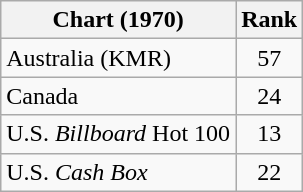<table class="wikitable sortable">
<tr>
<th align="left">Chart (1970)</th>
<th style="text-align:center;">Rank</th>
</tr>
<tr>
<td>Australia (KMR)</td>
<td style="text-align:center;">57</td>
</tr>
<tr>
<td>Canada</td>
<td style="text-align:center;">24</td>
</tr>
<tr>
<td>U.S. <em>Billboard</em> Hot 100</td>
<td style="text-align:center;">13</td>
</tr>
<tr>
<td>U.S. <em>Cash Box</em></td>
<td style="text-align:center;">22</td>
</tr>
</table>
